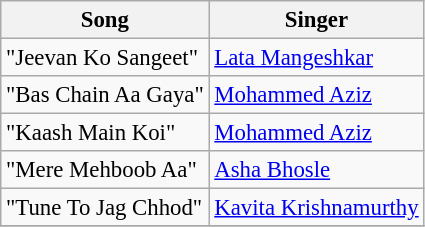<table class="wikitable" style="font-size:95%;">
<tr>
<th>Song</th>
<th>Singer</th>
</tr>
<tr>
<td>"Jeevan Ko Sangeet"</td>
<td><a href='#'>Lata Mangeshkar</a></td>
</tr>
<tr>
<td>"Bas Chain Aa Gaya"</td>
<td><a href='#'>Mohammed Aziz</a></td>
</tr>
<tr>
<td>"Kaash Main Koi"</td>
<td><a href='#'>Mohammed Aziz</a></td>
</tr>
<tr>
<td>"Mere Mehboob Aa"</td>
<td><a href='#'>Asha Bhosle</a></td>
</tr>
<tr>
<td>"Tune To Jag Chhod"</td>
<td><a href='#'>Kavita Krishnamurthy</a></td>
</tr>
<tr>
</tr>
</table>
